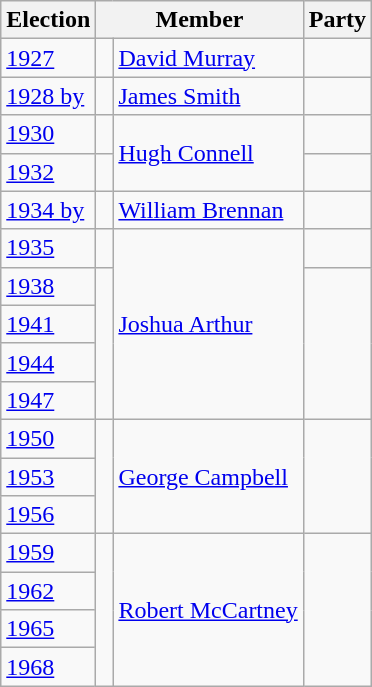<table class="wikitable">
<tr>
<th>Election</th>
<th colspan="2">Member</th>
<th>Party</th>
</tr>
<tr>
<td><a href='#'>1927</a></td>
<td> </td>
<td><a href='#'>David Murray</a></td>
<td></td>
</tr>
<tr>
<td><a href='#'>1928 by</a></td>
<td> </td>
<td><a href='#'>James Smith</a></td>
<td></td>
</tr>
<tr>
<td><a href='#'>1930</a></td>
<td> </td>
<td rowspan="2"><a href='#'>Hugh Connell</a></td>
<td></td>
</tr>
<tr>
<td><a href='#'>1932</a></td>
<td> </td>
<td></td>
</tr>
<tr>
<td><a href='#'>1934 by</a></td>
<td> </td>
<td><a href='#'>William Brennan</a></td>
<td></td>
</tr>
<tr>
<td><a href='#'>1935</a></td>
<td> </td>
<td rowspan="5"><a href='#'>Joshua Arthur</a></td>
<td></td>
</tr>
<tr>
<td><a href='#'>1938</a></td>
<td rowspan="4" > </td>
<td rowspan="4"></td>
</tr>
<tr>
<td><a href='#'>1941</a></td>
</tr>
<tr>
<td><a href='#'>1944</a></td>
</tr>
<tr>
<td><a href='#'>1947</a></td>
</tr>
<tr>
<td><a href='#'>1950</a></td>
<td rowspan="3" > </td>
<td rowspan="3"><a href='#'>George Campbell</a></td>
<td rowspan="3"></td>
</tr>
<tr>
<td><a href='#'>1953</a></td>
</tr>
<tr>
<td><a href='#'>1956</a></td>
</tr>
<tr>
<td><a href='#'>1959</a></td>
<td rowspan="4" > </td>
<td rowspan="4"><a href='#'>Robert McCartney</a></td>
<td rowspan="4"></td>
</tr>
<tr>
<td><a href='#'>1962</a></td>
</tr>
<tr>
<td><a href='#'>1965</a></td>
</tr>
<tr>
<td><a href='#'>1968</a></td>
</tr>
</table>
